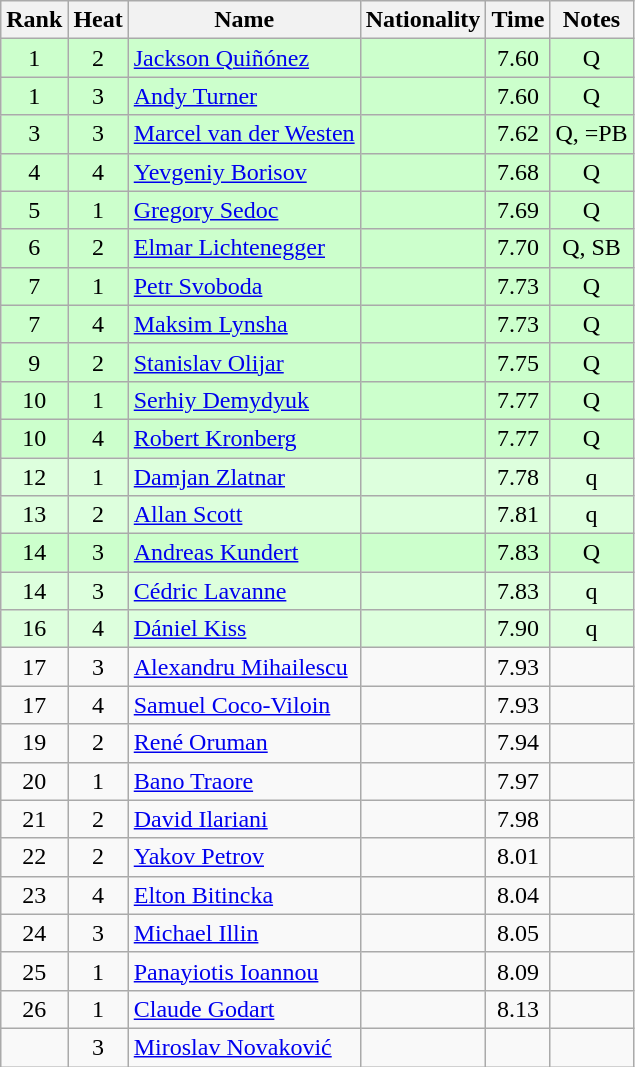<table class="wikitable sortable" style="text-align:center">
<tr>
<th>Rank</th>
<th>Heat</th>
<th>Name</th>
<th>Nationality</th>
<th>Time</th>
<th>Notes</th>
</tr>
<tr bgcolor=ccffcc>
<td>1</td>
<td>2</td>
<td align="left"><a href='#'>Jackson Quiñónez</a></td>
<td align=left></td>
<td>7.60</td>
<td>Q</td>
</tr>
<tr bgcolor=ccffcc>
<td>1</td>
<td>3</td>
<td align="left"><a href='#'>Andy Turner</a></td>
<td align=left></td>
<td>7.60</td>
<td>Q</td>
</tr>
<tr bgcolor=ccffcc>
<td>3</td>
<td>3</td>
<td align="left"><a href='#'>Marcel van der Westen</a></td>
<td align=left></td>
<td>7.62</td>
<td>Q, =PB</td>
</tr>
<tr bgcolor=ccffcc>
<td>4</td>
<td>4</td>
<td align="left"><a href='#'>Yevgeniy Borisov</a></td>
<td align=left></td>
<td>7.68</td>
<td>Q</td>
</tr>
<tr bgcolor=ccffcc>
<td>5</td>
<td>1</td>
<td align="left"><a href='#'>Gregory Sedoc</a></td>
<td align=left></td>
<td>7.69</td>
<td>Q</td>
</tr>
<tr bgcolor=ccffcc>
<td>6</td>
<td>2</td>
<td align="left"><a href='#'>Elmar Lichtenegger</a></td>
<td align=left></td>
<td>7.70</td>
<td>Q, SB</td>
</tr>
<tr bgcolor=ccffcc>
<td>7</td>
<td>1</td>
<td align="left"><a href='#'>Petr Svoboda</a></td>
<td align=left></td>
<td>7.73</td>
<td>Q</td>
</tr>
<tr bgcolor=ccffcc>
<td>7</td>
<td>4</td>
<td align="left"><a href='#'>Maksim Lynsha</a></td>
<td align=left></td>
<td>7.73</td>
<td>Q</td>
</tr>
<tr bgcolor=ccffcc>
<td>9</td>
<td>2</td>
<td align="left"><a href='#'>Stanislav Olijar</a></td>
<td align=left></td>
<td>7.75</td>
<td>Q</td>
</tr>
<tr bgcolor=ccffcc>
<td>10</td>
<td>1</td>
<td align="left"><a href='#'>Serhiy Demydyuk</a></td>
<td align=left></td>
<td>7.77</td>
<td>Q</td>
</tr>
<tr bgcolor=ccffcc>
<td>10</td>
<td>4</td>
<td align="left"><a href='#'>Robert Kronberg</a></td>
<td align=left></td>
<td>7.77</td>
<td>Q</td>
</tr>
<tr bgcolor=ddffdd>
<td>12</td>
<td>1</td>
<td align="left"><a href='#'>Damjan Zlatnar</a></td>
<td align=left></td>
<td>7.78</td>
<td>q</td>
</tr>
<tr bgcolor=ddffdd>
<td>13</td>
<td>2</td>
<td align="left"><a href='#'>Allan Scott</a></td>
<td align=left></td>
<td>7.81</td>
<td>q</td>
</tr>
<tr bgcolor=ccffcc>
<td>14</td>
<td>3</td>
<td align="left"><a href='#'>Andreas Kundert</a></td>
<td align=left></td>
<td>7.83</td>
<td>Q</td>
</tr>
<tr bgcolor=ddffdd>
<td>14</td>
<td>3</td>
<td align="left"><a href='#'>Cédric Lavanne</a></td>
<td align=left></td>
<td>7.83</td>
<td>q</td>
</tr>
<tr bgcolor=ddffdd>
<td>16</td>
<td>4</td>
<td align="left"><a href='#'>Dániel Kiss</a></td>
<td align=left></td>
<td>7.90</td>
<td>q</td>
</tr>
<tr>
<td>17</td>
<td>3</td>
<td align="left"><a href='#'>Alexandru Mihailescu</a></td>
<td align=left></td>
<td>7.93</td>
<td></td>
</tr>
<tr>
<td>17</td>
<td>4</td>
<td align="left"><a href='#'>Samuel Coco-Viloin</a></td>
<td align=left></td>
<td>7.93</td>
<td></td>
</tr>
<tr>
<td>19</td>
<td>2</td>
<td align="left"><a href='#'>René Oruman</a></td>
<td align=left></td>
<td>7.94</td>
<td></td>
</tr>
<tr>
<td>20</td>
<td>1</td>
<td align="left"><a href='#'>Bano Traore</a></td>
<td align=left></td>
<td>7.97</td>
<td></td>
</tr>
<tr>
<td>21</td>
<td>2</td>
<td align="left"><a href='#'>David Ilariani</a></td>
<td align=left></td>
<td>7.98</td>
<td></td>
</tr>
<tr>
<td>22</td>
<td>2</td>
<td align="left"><a href='#'>Yakov Petrov</a></td>
<td align=left></td>
<td>8.01</td>
<td></td>
</tr>
<tr>
<td>23</td>
<td>4</td>
<td align="left"><a href='#'>Elton Bitincka</a></td>
<td align=left></td>
<td>8.04</td>
<td></td>
</tr>
<tr>
<td>24</td>
<td>3</td>
<td align="left"><a href='#'>Michael Illin</a></td>
<td align=left></td>
<td>8.05</td>
<td></td>
</tr>
<tr>
<td>25</td>
<td>1</td>
<td align="left"><a href='#'>Panayiotis Ioannou</a></td>
<td align=left></td>
<td>8.09</td>
<td></td>
</tr>
<tr>
<td>26</td>
<td>1</td>
<td align="left"><a href='#'>Claude Godart</a></td>
<td align=left></td>
<td>8.13</td>
<td></td>
</tr>
<tr>
<td></td>
<td>3</td>
<td align="left"><a href='#'>Miroslav Novaković</a></td>
<td align=left></td>
<td></td>
<td></td>
</tr>
</table>
